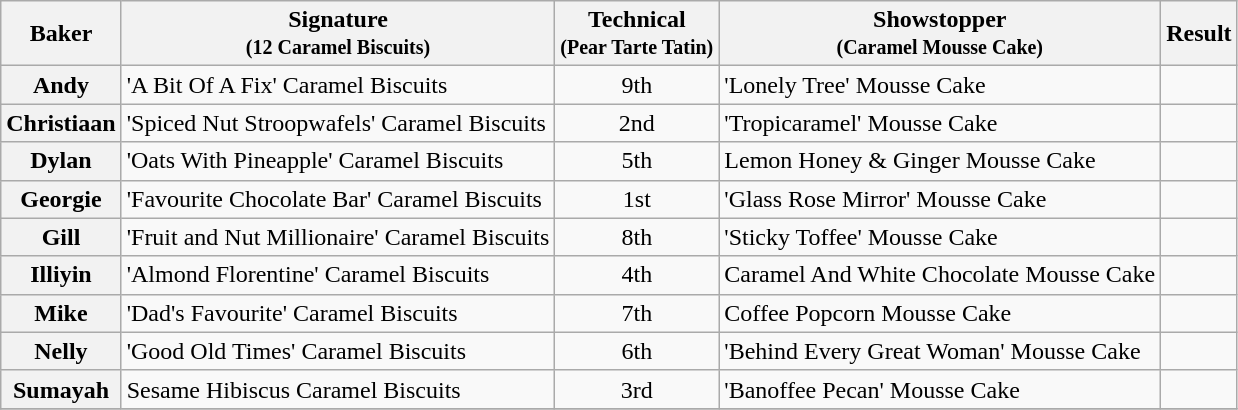<table class="wikitable sortable">
<tr>
<th scope="col">Baker</th>
<th scope="col" class="unsortable">Signature<br><small>(12 Caramel Biscuits)</small></th>
<th scope="col">Technical<br><small>(Pear Tarte Tatin)</small></th>
<th scope="col" class="unsortable">Showstopper<br><small>(Caramel Mousse Cake)</small></th>
<th scope="col">Result</th>
</tr>
<tr>
<th scope="row">Andy</th>
<td>'A Bit Of A Fix' Caramel Biscuits</td>
<td align="center">9th</td>
<td>'Lonely Tree' Mousse Cake</td>
<td></td>
</tr>
<tr>
<th scope="row">Christiaan</th>
<td>'Spiced Nut Stroopwafels' Caramel Biscuits</td>
<td align="center">2nd</td>
<td>'Tropicaramel' Mousse Cake</td>
<td></td>
</tr>
<tr>
<th scope="row">Dylan</th>
<td>'Oats With Pineapple' Caramel Biscuits</td>
<td align="center">5th</td>
<td>Lemon Honey & Ginger Mousse Cake</td>
<td></td>
</tr>
<tr>
<th scope="row">Georgie</th>
<td>'Favourite Chocolate Bar' Caramel Biscuits</td>
<td align="center">1st</td>
<td>'Glass Rose Mirror' Mousse Cake</td>
<td></td>
</tr>
<tr>
<th scope="row">Gill</th>
<td>'Fruit and Nut Millionaire' Caramel Biscuits</td>
<td align="center">8th</td>
<td>'Sticky Toffee' Mousse Cake</td>
<td></td>
</tr>
<tr>
<th scope="row">Illiyin</th>
<td>'Almond Florentine' Caramel Biscuits</td>
<td align="center">4th</td>
<td>Caramel And White Chocolate Mousse Cake</td>
<td></td>
</tr>
<tr>
<th scope="row">Mike</th>
<td>'Dad's Favourite' Caramel Biscuits</td>
<td align="center">7th</td>
<td>Coffee Popcorn Mousse Cake</td>
<td></td>
</tr>
<tr>
<th scope="row">Nelly</th>
<td>'Good Old Times' Caramel Biscuits</td>
<td align="center">6th</td>
<td>'Behind Every Great Woman' Mousse Cake</td>
<td></td>
</tr>
<tr>
<th scope="row">Sumayah</th>
<td>Sesame Hibiscus Caramel Biscuits</td>
<td align="center">3rd</td>
<td>'Banoffee Pecan' Mousse Cake</td>
<td></td>
</tr>
<tr>
</tr>
</table>
